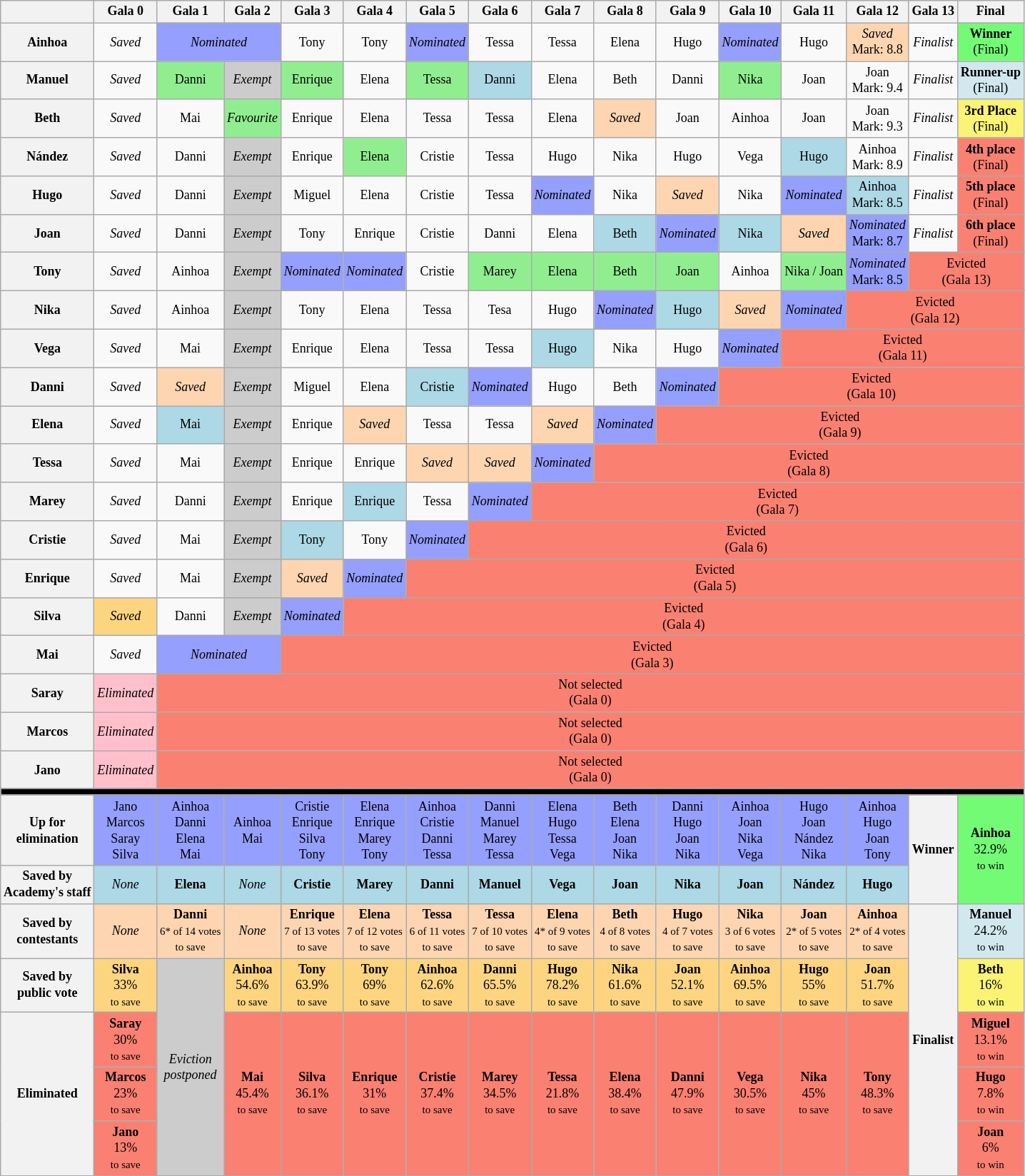<table class="wikitable" style="text-align:center; font-size:75%; line-height:15px;">
<tr>
<th scope="col"></th>
<th scope="col">Gala 0</th>
<th scope="col">Gala 1</th>
<th scope="col">Gala 2</th>
<th scope="col">Gala 3</th>
<th scope="col">Gala 4</th>
<th scope="col">Gala 5</th>
<th scope="col">Gala 6</th>
<th scope="col">Gala 7</th>
<th scope="col">Gala 8</th>
<th scope="col">Gala 9</th>
<th scope="col">Gala 10</th>
<th scope="col">Gala 11</th>
<th scope="col">Gala 12</th>
<th scope="col">Gala 13</th>
<th scope="col">Final</th>
</tr>
<tr>
<th scope="row">Ainhoa</th>
<td><em>Saved</em></td>
<td colspan="2" style="background: rgb(149, 159, 253);"><em>Nominated</em></td>
<td>Tony</td>
<td>Tony</td>
<td style="background: rgb(149, 159, 253);"><em>Nominated</em></td>
<td>Tessa</td>
<td>Tessa</td>
<td>Elena</td>
<td>Hugo</td>
<td style="background: rgb(149, 159, 253);"><em>Nominated</em></td>
<td>Hugo</td>
<td bgcolor="#fdd5b1"><em>Saved</em><br><span>Mark: 8.8</span></td>
<td><em>Finalist</em></td>
<td style="background-color: rgb(115, 251, 118);"><strong>Winner</strong><br>(Final)</td>
</tr>
<tr>
<th scope="row">Manuel</th>
<td><em>Saved</em></td>
<td bgcolor="lightgreen">Danni</td>
<td style="background:#CCCCCC;"><em>Exempt</em></td>
<td bgcolor="lightgreen">Enrique</td>
<td>Elena</td>
<td bgcolor="lightgreen">Tessa</td>
<td bgcolor="lightblue">Danni</td>
<td>Elena</td>
<td>Beth</td>
<td>Danni</td>
<td bgcolor="lightgreen">Nika</td>
<td>Joan</td>
<td><span>Joan<br>Mark: 9.4</span></td>
<td><em>Finalist</em></td>
<td style="background-color: rgb(209, 232, 239);"><strong>Runner-up</strong><br>(Final)</td>
</tr>
<tr>
<th scope="row">Beth</th>
<td><em>Saved</em></td>
<td>Mai</td>
<td bgcolor="lightgreen"><em>Favourite</em></td>
<td>Enrique</td>
<td>Elena</td>
<td>Tessa</td>
<td>Tessa</td>
<td>Elena</td>
<td bgcolor="#fdd5b1"><em>Saved</em></td>
<td>Joan</td>
<td>Ainhoa</td>
<td>Joan</td>
<td><span>Joan<br>Mark: 9.3</span></td>
<td><em>Finalist</em></td>
<td style="background-color: rgb(251, 243, 115);"><strong>3rd Place</strong><br>(Final)</td>
</tr>
<tr>
<th scope="row">Nández</th>
<td><em>Saved</em></td>
<td>Danni</td>
<td style="background:#CCCCCC;"><em>Exempt</em></td>
<td>Enrique</td>
<td bgcolor="lightgreen">Elena</td>
<td>Cristie</td>
<td>Tessa</td>
<td>Hugo</td>
<td>Nika</td>
<td>Hugo</td>
<td>Vega</td>
<td bgcolor="lightblue">Hugo</td>
<td><span>Ainhoa<br>Mark: 8.9</span></td>
<td><em>Finalist</em></td>
<td style="background-color: salmon;"><strong>4th place</strong><br>(Final)</td>
</tr>
<tr>
<th scope="row">Hugo</th>
<td><em>Saved</em></td>
<td>Danni</td>
<td style="background:#CCCCCC;"><em>Exempt</em></td>
<td>Miguel</td>
<td>Elena</td>
<td>Cristie</td>
<td>Tessa</td>
<td style="background: rgb(149, 159, 253);"><em>Nominated</em></td>
<td>Nika</td>
<td bgcolor="#fdd5b1"><em>Saved</em></td>
<td>Nika</td>
<td style="background: rgb(149, 159, 253);"><em>Nominated</em></td>
<td bgcolor="lightblue"><span>Ainhoa<br>Mark: 8.5</span></td>
<td><em>Finalist</em></td>
<td style="background-color: salmon;"><strong>5th place</strong><br>(Final)</td>
</tr>
<tr>
<th scope="row">Joan</th>
<td><em>Saved</em></td>
<td>Danni</td>
<td style="background:#CCCCCC;"><em>Exempt</em></td>
<td>Tony</td>
<td>Enrique</td>
<td>Cristie</td>
<td>Danni</td>
<td>Elena</td>
<td bgcolor="lightblue">Beth</td>
<td style="background: rgb(149, 159, 253);"><em>Nominated</em></td>
<td bgcolor="lightblue">Nika</td>
<td bgcolor="#fdd5b1"><em>Saved</em></td>
<td style="background: rgb(149, 159, 253);"><em>Nominated</em><br><span>Mark: 8.7</span></td>
<td><em>Finalist</em></td>
<td style="background-color: salmon;"><strong>6th place</strong><br>(Final)</td>
</tr>
<tr>
<th scope="row">Tony</th>
<td><em>Saved</em></td>
<td>Ainhoa</td>
<td style="background:#CCCCCC;"><em>Exempt</em></td>
<td style="background: rgb(149, 159, 253);"><em>Nominated</em></td>
<td style="background: rgb(149, 159, 253);"><em>Nominated</em></td>
<td>Cristie</td>
<td bgcolor="lightgreen">Marey</td>
<td bgcolor="lightgreen">Elena</td>
<td bgcolor="lightgreen">Beth</td>
<td bgcolor="lightgreen">Joan</td>
<td>Ainhoa</td>
<td bgcolor="lightgreen">Nika / Joan</td>
<td style="background: rgb(149, 159, 253);"><em>Nominated</em><br><span>Mark: 8.5</span></td>
<td colspan="2" style="background: salmon;">Evicted<br>(Gala 13)</td>
</tr>
<tr>
<th scope="row">Nika</th>
<td><em>Saved</em></td>
<td>Ainhoa</td>
<td style="background:#CCCCCC;"><em>Exempt</em></td>
<td>Tony</td>
<td>Elena</td>
<td>Tessa</td>
<td>Tesa</td>
<td>Hugo</td>
<td style="background: rgb(149, 159, 253);"><em>Nominated</em></td>
<td bgcolor="lightblue">Hugo</td>
<td bgcolor="#fdd5b1"><em>Saved</em></td>
<td style="background: rgb(149, 159, 253);"><em>Nominated</em></td>
<td colspan="3" style="background: salmon;">Evicted<br>(Gala 12)</td>
</tr>
<tr>
<th scope="row">Vega</th>
<td><em>Saved</em></td>
<td>Mai</td>
<td style="background:#CCCCCC;"><em>Exempt</em></td>
<td>Enrique</td>
<td>Elena</td>
<td>Tessa</td>
<td>Tessa</td>
<td bgcolor="lightblue">Hugo</td>
<td>Nika</td>
<td>Hugo</td>
<td style="background-color: rgb(149, 159, 253);"><em>Nominated</em></td>
<td colspan="4" style="background: salmon;">Evicted<br>(Gala 11)</td>
</tr>
<tr>
<th scope="row">Danni</th>
<td><em>Saved</em></td>
<td bgcolor="#fdd5b1"><em>Saved</em></td>
<td style="background:#CCCCCC;"><em>Exempt</em></td>
<td>Miguel</td>
<td>Elena</td>
<td bgcolor="lightblue">Cristie</td>
<td style="background: rgb(149, 159, 253);"><em>Nominated</em></td>
<td>Hugo</td>
<td>Beth</td>
<td style="background: rgb(149, 159, 253);"><em>Nominated</em></td>
<td colspan="5" style="background: salmon;">Evicted<br>(Gala 10)</td>
</tr>
<tr>
<th scope="row">Elena</th>
<td><em>Saved</em></td>
<td bgcolor="lightblue">Mai</td>
<td style="background:#CCCCCC;"><em>Exempt</em></td>
<td>Enrique</td>
<td bgcolor="#fdd5b1"><em>Saved</em></td>
<td>Tessa</td>
<td>Tessa</td>
<td bgcolor="#fdd5b1"><em>Saved</em></td>
<td style="background: rgb(149, 159, 253);"><em>Nominated</em></td>
<td colspan="6" style="background: salmon;">Evicted<br>(Gala 9)</td>
</tr>
<tr>
<th scope="row">Tessa</th>
<td><em>Saved</em></td>
<td>Mai</td>
<td style="background:#CCCCCC;"><em>Exempt</em></td>
<td>Enrique</td>
<td>Enrique</td>
<td bgcolor="#fdd5b1"><em>Saved</em></td>
<td bgcolor="#fdd5b1"><em>Saved</em></td>
<td style="background: rgb(149, 159, 253);"><em>Nominated</em></td>
<td colspan="7" style="background: salmon;">Evicted<br>(Gala 8)</td>
</tr>
<tr>
<th scope="row">Marey</th>
<td><em>Saved</em></td>
<td>Danni</td>
<td style="background:#CCCCCC;"><em>Exempt</em></td>
<td>Enrique</td>
<td bgcolor="lightblue">Enrique</td>
<td>Tessa</td>
<td style="background: rgb(149, 159, 253);"><em>Nominated</em></td>
<td colspan="8" style="background: salmon;">Evicted<br>(Gala 7)</td>
</tr>
<tr>
<th scope="row">Cristie</th>
<td><em>Saved</em></td>
<td>Mai</td>
<td style="background:#CCCCCC;"><em>Exempt</em></td>
<td bgcolor="lightblue">Tony</td>
<td>Tony</td>
<td style="background: rgb(149, 159, 253);"><em>Nominated</em></td>
<td colspan="9" style="background: salmon;">Evicted<br>(Gala 6)</td>
</tr>
<tr>
<th scope="row">Enrique</th>
<td><em>Saved</em></td>
<td>Mai</td>
<td style="background:#CCCCCC;"><em>Exempt</em></td>
<td bgcolor="#fdd5b1"><em>Saved</em></td>
<td style="background: rgb(149, 159, 253);"><em>Nominated</em></td>
<td colspan="10" style="background: salmon;">Evicted<br>(Gala 5)</td>
</tr>
<tr>
<th scope="row">Silva</th>
<td bgcolor="#fdd581"><em>Saved</em></td>
<td>Danni</td>
<td style="background:#CCCCCC;"><em>Exempt</em></td>
<td style="background: rgb(149, 159, 253);"><em>Nominated</em></td>
<td colspan="11" style="background: salmon;">Evicted<br>(Gala 4)</td>
</tr>
<tr>
<th scope="row">Mai</th>
<td><em>Saved</em></td>
<td colspan="2" style="background: rgb(149, 159, 253);"><em>Nominated</em></td>
<td colspan="12" style="background: salmon;">Evicted<br>(Gala 3)</td>
</tr>
<tr>
<th scope="row">Saray</th>
<td style="background: pink;"><em>Eliminated</em></td>
<td colspan="14" style="background: salmon;">Not selected<br>(Gala 0)</td>
</tr>
<tr>
<th scope="row">Marcos</th>
<td style="background: pink;"><em>Eliminated</em></td>
<td colspan="14" style="background: salmon;">Not selected<br>(Gala 0)</td>
</tr>
<tr>
<th scope="row">Jano</th>
<td style="background: pink;"><em>Eliminated</em></td>
<td colspan="14" style="background: salmon;">Not selected<br>(Gala 0)</td>
</tr>
<tr>
<th colspan="16" style="background-color: black;"></th>
</tr>
<tr>
<th scope="row">Up for<br>elimination</th>
<td style="background: rgb(149, 159, 253);">Jano<br>Marcos<br>Saray<br>Silva</td>
<td style="background: rgb(149, 159, 253);">Ainhoa<br>Danni<br>Elena<br>Mai</td>
<td style="background: rgb(149, 159, 253);">Ainhoa<br>Mai</td>
<td style="background: rgb(149, 159, 253);">Cristie<br>Enrique<br>Silva<br>Tony</td>
<td style="background: rgb(149, 159, 253);">Elena<br>Enrique<br>Marey<br>Tony</td>
<td style="background: rgb(149, 159, 253);">Ainhoa<br>Cristie<br>Danni<br>Tessa</td>
<td style="background: rgb(149, 159, 253);">Danni<br>Manuel<br>Marey<br>Tessa</td>
<td style="background: rgb(149, 159, 253);">Elena<br>Hugo<br>Tessa<br>Vega</td>
<td style="background: rgb(149, 159, 253);">Beth<br>Elena<br>Joan<br>Nika</td>
<td style="background: rgb(149, 159, 253);">Danni<br>Hugo<br>Joan<br>Nika</td>
<td style="background: rgb(149, 159, 253);">Ainhoa<br>Joan<br>Nika<br>Vega</td>
<td style="background: rgb(149, 159, 253);">Hugo<br>Joan<br>Nández<br>Nika</td>
<td style="background: rgb(149, 159, 253);">Ainhoa<br>Hugo<br>Joan<br>Tony</td>
<th rowspan="2">Winner</th>
<td rowspan="2" style="background: rgb(115, 251, 118);"><strong>Ainhoa</strong><br>32.9%<br><small>to win</small></td>
</tr>
<tr>
<th scope="row">Saved by<br>Academy's staff</th>
<td style="background-color: lightblue;"><em>None</em></td>
<td style="background-color: lightblue;"><strong>Elena</strong></td>
<td style="background-color: lightblue;"><em>None</em></td>
<td style="background-color: lightblue;"><strong>Cristie</strong></td>
<td style="background-color: lightblue;"><strong>Marey</strong></td>
<td style="background-color: lightblue;"><strong>Danni</strong></td>
<td style="background-color: lightblue;"><strong>Manuel</strong></td>
<td style="background-color: lightblue;"><strong>Vega</strong></td>
<td style="background-color: lightblue;"><strong>Joan</strong></td>
<td style="background-color: lightblue;"><strong>Nika</strong></td>
<td style="background-color: lightblue;"><strong>Joan</strong></td>
<td style="background-color: lightblue;"><strong>Nández</strong></td>
<td style="background-color: lightblue;"><strong>Hugo</strong></td>
</tr>
<tr>
<th scope="row">Saved by<br>contestants</th>
<td style="background-color: rgb(253, 213, 177);"><em>None</em></td>
<td style="background-color: rgb(253, 213, 177);"><strong>Danni</strong><br><span><small>6* of 14 votes</small><br><small>to save </small></span></td>
<td style="background-color: rgb(253, 213, 177);"><em>None</em></td>
<td style="background-color: rgb(253, 213, 177);"><strong>Enrique</strong><br><span><small>7 of 13 votes</small><br><small>to save </small></span></td>
<td style="background-color: rgb(253, 213, 177);"><strong>Elena</strong><br><span><small>7 of 12 votes</small><br><small>to save </small></span></td>
<td style="background-color: rgb(253, 213, 177);"><strong>Tessa</strong><br><span><small>6 of 11 votes</small><br><small>to save </small></span></td>
<td style="background-color: rgb(253, 213, 177);"><strong>Tessa</strong><br><span><small>7 of 10 votes</small><br><small>to save </small></span></td>
<td style="background-color: rgb(253, 213, 177);"><strong>Elena</strong><br><span><small>4* of 9 votes</small><br><small>to save </small></span></td>
<td style="background-color: rgb(253, 213, 177);"><strong>Beth</strong><br><span><small>4 of 8 votes</small><br><small>to save </small></span></td>
<td style="background-color: rgb(253, 213, 177);"><strong>Hugo</strong><br><span><small>4 of 7 votes</small><br><small>to save </small></span></td>
<td style="background-color: rgb(253, 213, 177);"><strong>Nika</strong><br><span><small>3 of 6 votes</small><br><small>to save </small></span></td>
<td style="background-color: rgb(253, 213, 177);"><strong>Joan</strong><br><span><small>2* of 5 votes</small><br><small>to save </small></span></td>
<td style="background-color: rgb(253, 213, 177);"><strong>Ainhoa</strong><br><span><small>2* of 4 votes</small><br><small>to save </small></span></td>
<th rowspan="5">Finalist</th>
<td style="background-color: rgb(209, 232, 239);"><strong>Manuel</strong><br>24.2%<br><small>to win</small></td>
</tr>
<tr>
<th scope="row">Saved by<br>public vote</th>
<td style="background-color: rgb(253, 213, 129);"><strong>Silva</strong><br>33%<br><small>to save </small></td>
<td style="background:#ccc" rowspan="4"><em>Eviction<br>postponed</em></td>
<td style="background-color: rgb(253, 213, 129);"><strong>Ainhoa</strong><br>54.6%<br><small>to save </small></td>
<td style="background-color: rgb(253, 213, 129);"><strong>Tony</strong><br>63.9%<br><small>to save </small></td>
<td style="background-color: rgb(253, 213, 129);"><strong>Tony</strong><br>69%<br><small>to save </small></td>
<td style="background-color: rgb(253, 213, 129);"><strong>Ainhoa</strong><br>62.6%<br><small>to save</small></td>
<td style="background-color: rgb(253, 213, 129);"><strong>Danni</strong><br>65.5%<br><small>to save</small></td>
<td style="background-color: rgb(253, 213, 129);"><strong>Hugo</strong><br>78.2%<br><small>to save</small></td>
<td style="background-color: rgb(253, 213, 129);"><strong>Nika</strong><br>61.6%<br><small>to save</small></td>
<td style="background-color: rgb(253, 213, 129);"><strong>Joan</strong><br>52.1%<br><small>to save</small></td>
<td style="background-color: rgb(253, 213, 129);"><strong>Ainhoa</strong><br>69.5%<br><small>to save</small></td>
<td style="background-color: rgb(253, 213, 129);"><strong>Hugo</strong><br>55%<br><small>to save</small></td>
<td style="background-color: rgb(253, 213, 129);"><strong>Joan</strong><br>51.7%<br><small>to save</small></td>
<td style="background-color: rgb(251, 243, 115);"><strong>Beth</strong><br>16%<br><small>to win</small></td>
</tr>
<tr>
<th scope="row" rowspan=3>Eliminated</th>
<td style="background:salmon;"><strong>Saray</strong><br>30%<br><small>to save </small></td>
<td rowspan=3 style="background:salmon;"><strong>Mai</strong><br>45.4%<br><small>to save </small></td>
<td rowspan=3 style="background:salmon;"><strong>Silva</strong><br>36.1%<br><small>to save </small></td>
<td rowspan=3 style="background:salmon;"><strong>Enrique</strong><br>31%<br><small>to save </small></td>
<td rowspan=3 style="background:salmon;"><strong>Cristie</strong><br>37.4%<br><small>to save </small></td>
<td rowspan=3 style="background:salmon;"><strong>Marey</strong><br>34.5%<br><small>to save</small></td>
<td rowspan=3 style="background:salmon;"><strong>Tessa</strong><br>21.8%<br><small>to save</small></td>
<td rowspan=3 style="background:salmon;"><strong>Elena</strong><br>38.4%<br><small>to save</small></td>
<td rowspan=3 style="background:salmon;"><strong>Danni</strong><br>47.9%<br><small>to save</small></td>
<td rowspan=3 style="background:salmon;"><strong>Vega</strong><br>30.5%<br><small>to save</small></td>
<td rowspan=3 style="background:salmon;"><strong>Nika</strong><br>45%<br><small>to save</small></td>
<td rowspan=3 style="background:salmon;"><strong>Tony</strong><br>48.3%<br><small>to save </small></td>
<td style="background: salmon;"><strong>Miguel</strong><br>13.1%<br><small>to win</small></td>
</tr>
<tr>
<td style="background:salmon;"><strong>Marcos</strong><br>23%<br><small>to save </small></td>
<td style="background-color: salmon;"><strong>Hugo</strong><br>7.8%<br><small>to win</small></td>
</tr>
<tr>
<td style="background:salmon;"><strong>Jano</strong><br>13%<br><small>to save </small></td>
<td style="background-color: salmon;"><strong>Joan</strong><br>6%<br><small>to win</small></td>
</tr>
</table>
